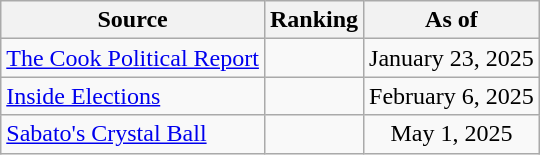<table class="wikitable" style=text-align:center>
<tr>
<th>Source</th>
<th>Ranking</th>
<th>As of</th>
</tr>
<tr>
<td align=left><a href='#'>The Cook Political Report</a></td>
<td></td>
<td>January 23, 2025</td>
</tr>
<tr>
<td align=left><a href='#'>Inside Elections</a></td>
<td></td>
<td>February 6, 2025</td>
</tr>
<tr>
<td align=left><a href='#'>Sabato's Crystal Ball</a></td>
<td></td>
<td>May 1, 2025</td>
</tr>
</table>
